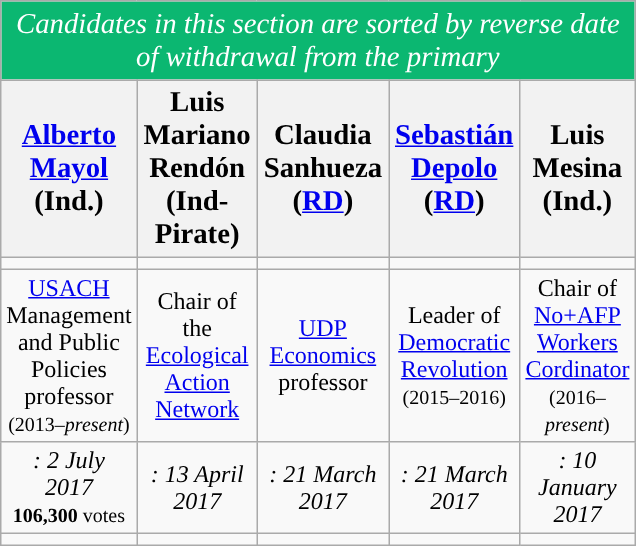<table class="wikitable">
<tr>
<td colspan="5" style="text-align:center; font-size:120%; color:white; background:#0BB771;"><em>Candidates in this section are sorted by reverse date of withdrawal from the primary</em></td>
</tr>
<tr>
<th scope="col" style="width:3em; font-size:120%;"><a href='#'>Alberto Mayol</a> (Ind.)</th>
<th scope="col" style="width:3em; font-size:120%;">Luis Mariano Rendón (Ind-Pirate)</th>
<th scope="col" style="width:3em; font-size:120%;">Claudia Sanhueza (<a href='#'>RD</a>)</th>
<th scope="col" style="width:3em; font-size:120%;"><a href='#'>Sebastián Depolo</a> (<a href='#'>RD</a>)</th>
<th scope="col" style="width:3em; font-size:120%;">Luis Mesina (Ind.)</th>
</tr>
<tr>
<td></td>
<td></td>
<td></td>
<td></td>
<td></td>
</tr>
<tr style="text-align:center">
<td><a href='#'>USACH</a> Management<br> and Public Policies professor<br><small>(2013–<em>present</em>)</small></td>
<td>Chair of the<br><a href='#'>Ecological Action Network</a></td>
<td><a href='#'>UDP</a> <br><a href='#'>Economics</a> professor</td>
<td>Leader of<br><a href='#'>Democratic Revolution</a><br><small>(2015–2016)</small></td>
<td>Chair of <br><a href='#'>No+AFP Workers Cordinator</a><br><small>(2016–<em>present</em>)</small></td>
</tr>
<tr style="text-align:center">
<td><em>: 2 July 2017</em><br><small><strong>106,300</strong> votes</small></td>
<td><em>: 13 April 2017</em></td>
<td><em>: 21 March 2017</em></td>
<td><em>: 21 March 2017</em></td>
<td><em>: 10 January 2017</em></td>
</tr>
<tr style="text-align:center">
<td></td>
<td></td>
<td></td>
<td></td>
<td></td>
</tr>
</table>
